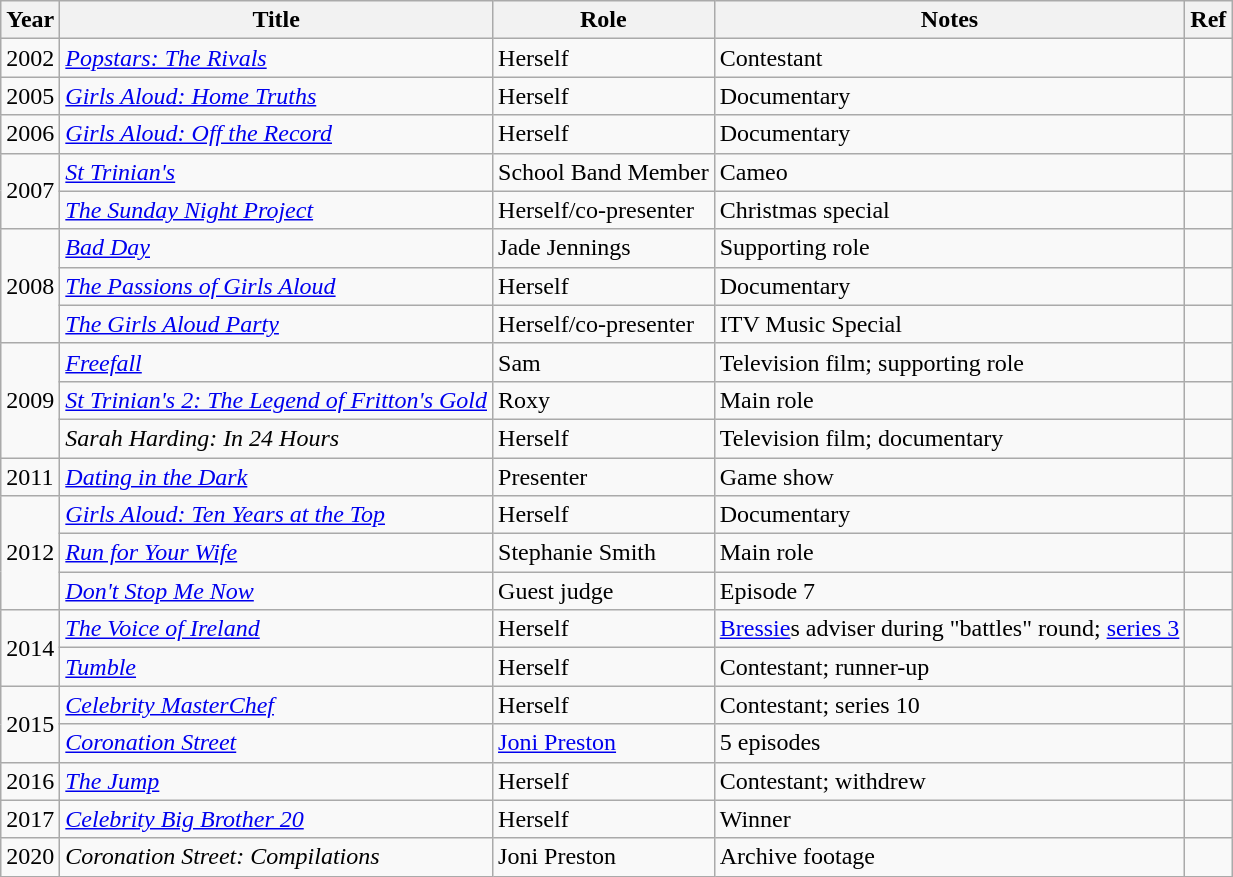<table class="wikitable">
<tr>
<th>Year</th>
<th>Title</th>
<th>Role</th>
<th>Notes</th>
<th>Ref</th>
</tr>
<tr>
<td>2002</td>
<td><em><a href='#'>Popstars: The Rivals</a></em></td>
<td>Herself</td>
<td>Contestant</td>
<td></td>
</tr>
<tr>
<td>2005</td>
<td><em><a href='#'>Girls Aloud: Home Truths</a></em></td>
<td>Herself</td>
<td>Documentary</td>
<td></td>
</tr>
<tr>
<td>2006</td>
<td><em><a href='#'>Girls Aloud: Off the Record</a></em></td>
<td>Herself</td>
<td>Documentary</td>
<td></td>
</tr>
<tr>
<td rowspan="2">2007</td>
<td><em><a href='#'>St Trinian's</a></em></td>
<td>School Band Member</td>
<td>Cameo</td>
<td></td>
</tr>
<tr>
<td><em><a href='#'>The Sunday Night Project</a></em></td>
<td>Herself/co-presenter</td>
<td>Christmas special</td>
<td></td>
</tr>
<tr>
<td rowspan="3">2008</td>
<td><em><a href='#'>Bad Day</a></em></td>
<td>Jade Jennings</td>
<td>Supporting role</td>
<td></td>
</tr>
<tr>
<td><em><a href='#'>The Passions of Girls Aloud</a></em></td>
<td>Herself</td>
<td>Documentary</td>
<td></td>
</tr>
<tr>
<td><em><a href='#'>The Girls Aloud Party</a></em></td>
<td>Herself/co-presenter</td>
<td>ITV Music Special</td>
<td></td>
</tr>
<tr>
<td rowspan="3">2009</td>
<td><em><a href='#'>Freefall</a></em></td>
<td>Sam</td>
<td>Television film; supporting role</td>
<td></td>
</tr>
<tr>
<td><em><a href='#'>St Trinian's 2: The Legend of Fritton's Gold</a></em></td>
<td>Roxy</td>
<td>Main role</td>
<td></td>
</tr>
<tr>
<td><em>Sarah Harding: In 24 Hours</em></td>
<td>Herself</td>
<td>Television film; documentary</td>
<td></td>
</tr>
<tr>
<td>2011</td>
<td><em><a href='#'>Dating in the Dark</a></em></td>
<td>Presenter</td>
<td>Game show</td>
<td></td>
</tr>
<tr>
<td rowspan="3">2012</td>
<td><em><a href='#'>Girls Aloud: Ten Years at the Top</a></em></td>
<td>Herself</td>
<td>Documentary</td>
<td></td>
</tr>
<tr>
<td><em><a href='#'>Run for Your Wife</a></em></td>
<td>Stephanie Smith</td>
<td>Main role</td>
<td></td>
</tr>
<tr>
<td><em><a href='#'>Don't Stop Me Now</a></em></td>
<td>Guest judge</td>
<td>Episode 7</td>
<td></td>
</tr>
<tr>
<td rowspan="2">2014</td>
<td><em><a href='#'>The Voice of Ireland</a></em></td>
<td>Herself</td>
<td><a href='#'>Bressie</a>s adviser during "battles" round; <a href='#'>series 3</a></td>
<td></td>
</tr>
<tr>
<td><em><a href='#'>Tumble</a></em></td>
<td>Herself</td>
<td>Contestant; runner-up</td>
<td></td>
</tr>
<tr>
<td rowspan="2">2015</td>
<td><em><a href='#'>Celebrity MasterChef</a></em></td>
<td>Herself</td>
<td>Contestant; series 10</td>
<td></td>
</tr>
<tr>
<td><em><a href='#'>Coronation Street</a></em></td>
<td><a href='#'>Joni Preston</a></td>
<td>5 episodes</td>
<td></td>
</tr>
<tr>
<td>2016</td>
<td><em><a href='#'>The Jump</a></em></td>
<td>Herself</td>
<td>Contestant; withdrew</td>
<td></td>
</tr>
<tr>
<td>2017</td>
<td><em><a href='#'>Celebrity Big Brother 20</a></em></td>
<td>Herself</td>
<td>Winner</td>
<td></td>
</tr>
<tr>
<td>2020</td>
<td><em>Coronation Street: Compilations</em></td>
<td>Joni Preston</td>
<td>Archive footage</td>
<td></td>
</tr>
</table>
